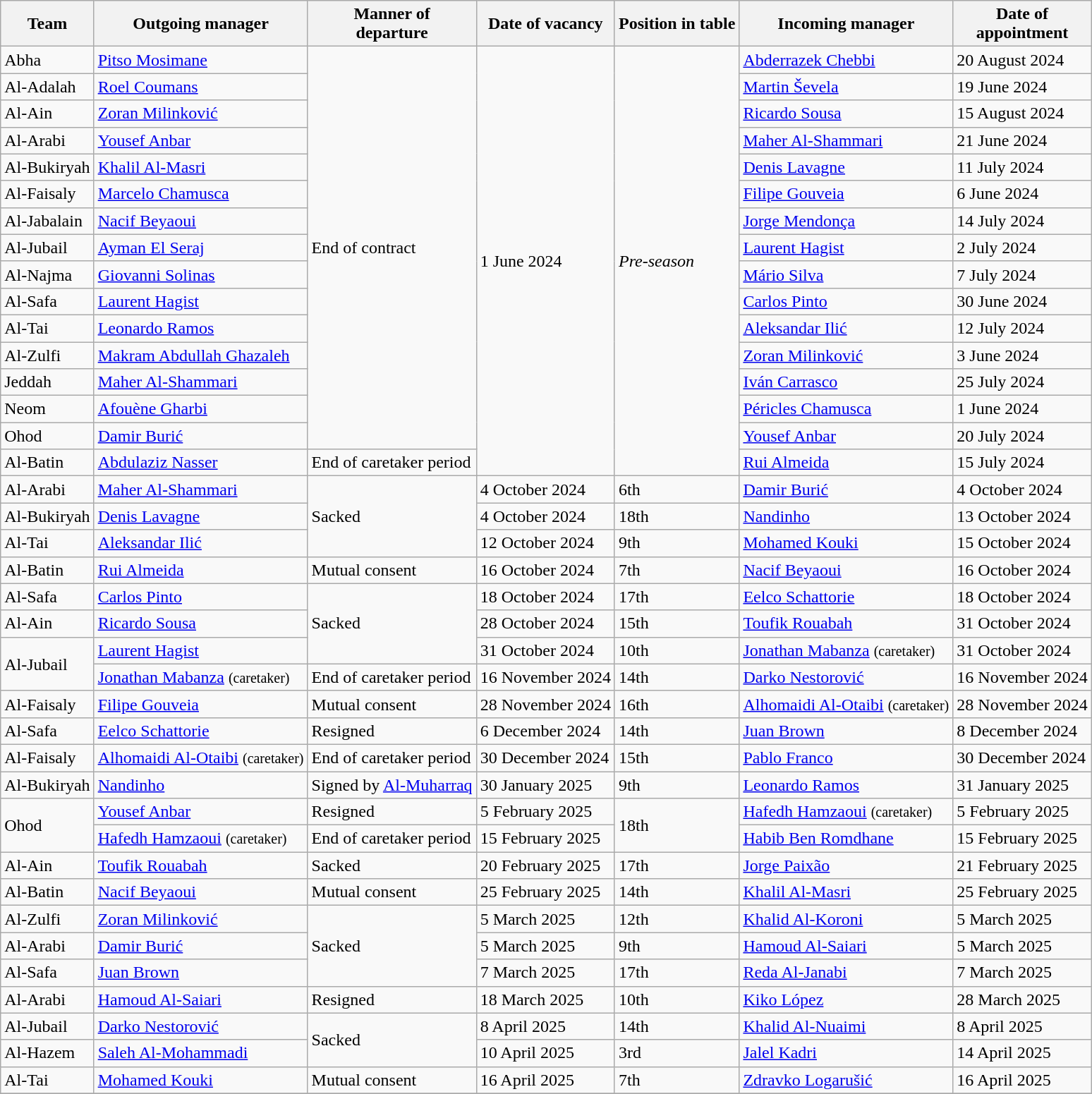<table class="wikitable sortable">
<tr>
<th>Team</th>
<th>Outgoing manager</th>
<th>Manner of<br>departure</th>
<th>Date of vacancy</th>
<th>Position in table</th>
<th>Incoming manager</th>
<th>Date of<br>appointment</th>
</tr>
<tr>
<td>Abha</td>
<td> <a href='#'>Pitso Mosimane</a></td>
<td rowspan=15>End of contract</td>
<td rowspan=16>1 June 2024</td>
<td rowspan=16><em>Pre-season</em></td>
<td> <a href='#'>Abderrazek Chebbi</a></td>
<td>20 August 2024</td>
</tr>
<tr>
<td>Al-Adalah</td>
<td> <a href='#'>Roel Coumans</a></td>
<td> <a href='#'>Martin Ševela</a></td>
<td>19 June 2024</td>
</tr>
<tr>
<td>Al-Ain</td>
<td> <a href='#'>Zoran Milinković</a></td>
<td> <a href='#'>Ricardo Sousa</a></td>
<td>15 August 2024</td>
</tr>
<tr>
<td>Al-Arabi</td>
<td> <a href='#'>Yousef Anbar</a></td>
<td> <a href='#'>Maher Al-Shammari</a></td>
<td>21 June 2024</td>
</tr>
<tr>
<td>Al-Bukiryah</td>
<td> <a href='#'>Khalil Al-Masri</a></td>
<td> <a href='#'>Denis Lavagne</a></td>
<td>11 July 2024</td>
</tr>
<tr>
<td>Al-Faisaly</td>
<td> <a href='#'>Marcelo Chamusca</a></td>
<td> <a href='#'>Filipe Gouveia</a></td>
<td>6 June 2024</td>
</tr>
<tr>
<td>Al-Jabalain</td>
<td> <a href='#'>Nacif Beyaoui</a></td>
<td> <a href='#'>Jorge Mendonça</a></td>
<td>14 July 2024</td>
</tr>
<tr>
<td>Al-Jubail</td>
<td> <a href='#'>Ayman El Seraj</a></td>
<td> <a href='#'>Laurent Hagist</a></td>
<td>2 July 2024</td>
</tr>
<tr>
<td>Al-Najma</td>
<td> <a href='#'>Giovanni Solinas</a></td>
<td> <a href='#'>Mário Silva</a></td>
<td>7 July 2024</td>
</tr>
<tr>
<td>Al-Safa</td>
<td> <a href='#'>Laurent Hagist</a></td>
<td> <a href='#'>Carlos Pinto</a></td>
<td>30 June 2024</td>
</tr>
<tr>
<td>Al-Tai</td>
<td> <a href='#'>Leonardo Ramos</a></td>
<td> <a href='#'>Aleksandar Ilić</a></td>
<td>12 July 2024</td>
</tr>
<tr>
<td>Al-Zulfi</td>
<td> <a href='#'>Makram Abdullah Ghazaleh</a></td>
<td> <a href='#'>Zoran Milinković</a></td>
<td>3 June 2024</td>
</tr>
<tr>
<td>Jeddah</td>
<td> <a href='#'>Maher Al-Shammari</a></td>
<td> <a href='#'>Iván Carrasco</a></td>
<td>25 July 2024</td>
</tr>
<tr>
<td>Neom</td>
<td> <a href='#'>Afouène Gharbi</a></td>
<td> <a href='#'>Péricles Chamusca</a></td>
<td>1 June 2024</td>
</tr>
<tr>
<td>Ohod</td>
<td> <a href='#'>Damir Burić</a></td>
<td> <a href='#'>Yousef Anbar</a></td>
<td>20 July 2024</td>
</tr>
<tr>
<td>Al-Batin</td>
<td> <a href='#'>Abdulaziz Nasser</a></td>
<td rowspan=1>End of caretaker period</td>
<td> <a href='#'>Rui Almeida</a></td>
<td>15 July 2024</td>
</tr>
<tr>
<td>Al-Arabi</td>
<td> <a href='#'>Maher Al-Shammari</a></td>
<td rowspan=3>Sacked</td>
<td>4 October 2024</td>
<td>6th</td>
<td> <a href='#'>Damir Burić</a></td>
<td>4 October 2024</td>
</tr>
<tr>
<td>Al-Bukiryah</td>
<td> <a href='#'>Denis Lavagne</a></td>
<td>4 October 2024</td>
<td>18th</td>
<td> <a href='#'>Nandinho</a></td>
<td>13 October 2024</td>
</tr>
<tr>
<td>Al-Tai</td>
<td> <a href='#'>Aleksandar Ilić</a></td>
<td>12 October 2024</td>
<td>9th</td>
<td> <a href='#'>Mohamed Kouki</a></td>
<td>15 October 2024</td>
</tr>
<tr>
<td>Al-Batin</td>
<td> <a href='#'>Rui Almeida</a></td>
<td>Mutual consent</td>
<td>16 October 2024</td>
<td>7th</td>
<td> <a href='#'>Nacif Beyaoui</a></td>
<td>16 October 2024</td>
</tr>
<tr>
<td>Al-Safa</td>
<td> <a href='#'>Carlos Pinto</a></td>
<td rowspan=3>Sacked</td>
<td>18 October 2024</td>
<td>17th</td>
<td> <a href='#'>Eelco Schattorie</a></td>
<td>18 October 2024</td>
</tr>
<tr>
<td>Al-Ain</td>
<td> <a href='#'>Ricardo Sousa</a></td>
<td>28 October 2024</td>
<td>15th</td>
<td> <a href='#'>Toufik Rouabah</a></td>
<td>31 October 2024</td>
</tr>
<tr>
<td rowspan=2>Al-Jubail</td>
<td> <a href='#'>Laurent Hagist</a></td>
<td>31 October 2024</td>
<td>10th</td>
<td> <a href='#'>Jonathan Mabanza</a> <small>(caretaker)</small></td>
<td>31 October 2024</td>
</tr>
<tr>
<td> <a href='#'>Jonathan Mabanza</a> <small>(caretaker)</small></td>
<td>End of caretaker period</td>
<td>16 November 2024</td>
<td>14th</td>
<td> <a href='#'>Darko Nestorović</a></td>
<td>16 November 2024</td>
</tr>
<tr>
<td>Al-Faisaly</td>
<td> <a href='#'>Filipe Gouveia</a></td>
<td>Mutual consent</td>
<td>28 November 2024</td>
<td>16th</td>
<td> <a href='#'>Alhomaidi Al-Otaibi</a> <small>(caretaker)</small></td>
<td>28 November 2024</td>
</tr>
<tr>
<td>Al-Safa</td>
<td> <a href='#'>Eelco Schattorie</a></td>
<td>Resigned</td>
<td>6 December 2024</td>
<td>14th</td>
<td> <a href='#'>Juan Brown</a></td>
<td>8 December 2024</td>
</tr>
<tr>
<td>Al-Faisaly</td>
<td> <a href='#'>Alhomaidi Al-Otaibi</a> <small>(caretaker)</small></td>
<td>End of caretaker period</td>
<td>30 December 2024</td>
<td>15th</td>
<td> <a href='#'>Pablo Franco</a></td>
<td>30 December 2024</td>
</tr>
<tr>
<td>Al-Bukiryah</td>
<td> <a href='#'>Nandinho</a></td>
<td>Signed by <a href='#'>Al-Muharraq</a></td>
<td>30 January 2025</td>
<td>9th</td>
<td> <a href='#'>Leonardo Ramos</a></td>
<td>31 January 2025</td>
</tr>
<tr>
<td rowspan=2>Ohod</td>
<td> <a href='#'>Yousef Anbar</a></td>
<td>Resigned</td>
<td>5 February 2025</td>
<td rowspan=2>18th</td>
<td> <a href='#'>Hafedh Hamzaoui</a> <small>(caretaker)</small></td>
<td>5 February 2025</td>
</tr>
<tr>
<td> <a href='#'>Hafedh Hamzaoui</a> <small>(caretaker)</small></td>
<td>End of caretaker period</td>
<td>15 February 2025</td>
<td> <a href='#'>Habib Ben Romdhane</a></td>
<td>15 February 2025</td>
</tr>
<tr>
<td>Al-Ain</td>
<td> <a href='#'>Toufik Rouabah</a></td>
<td>Sacked</td>
<td>20 February 2025</td>
<td>17th</td>
<td> <a href='#'>Jorge Paixão</a></td>
<td>21 February 2025</td>
</tr>
<tr>
<td>Al-Batin</td>
<td> <a href='#'>Nacif Beyaoui</a></td>
<td>Mutual consent</td>
<td>25 February 2025</td>
<td>14th</td>
<td> <a href='#'>Khalil Al-Masri</a></td>
<td>25 February 2025</td>
</tr>
<tr>
<td>Al-Zulfi</td>
<td> <a href='#'>Zoran Milinković</a></td>
<td rowspan=3>Sacked</td>
<td>5 March 2025</td>
<td>12th</td>
<td> <a href='#'>Khalid Al-Koroni</a></td>
<td>5 March 2025</td>
</tr>
<tr>
<td>Al-Arabi</td>
<td> <a href='#'>Damir Burić</a></td>
<td>5 March 2025</td>
<td>9th</td>
<td> <a href='#'>Hamoud Al-Saiari</a></td>
<td>5 March 2025</td>
</tr>
<tr>
<td>Al-Safa</td>
<td> <a href='#'>Juan Brown</a></td>
<td>7 March 2025</td>
<td>17th</td>
<td> <a href='#'>Reda Al-Janabi</a></td>
<td>7 March 2025</td>
</tr>
<tr>
<td>Al-Arabi</td>
<td> <a href='#'>Hamoud Al-Saiari</a></td>
<td>Resigned</td>
<td>18 March 2025</td>
<td>10th</td>
<td> <a href='#'>Kiko López</a></td>
<td>28 March 2025</td>
</tr>
<tr>
<td>Al-Jubail</td>
<td> <a href='#'>Darko Nestorović</a></td>
<td rowspan=2>Sacked</td>
<td>8 April 2025</td>
<td>14th</td>
<td> <a href='#'>Khalid Al-Nuaimi</a></td>
<td>8 April 2025</td>
</tr>
<tr>
<td>Al-Hazem</td>
<td> <a href='#'>Saleh Al-Mohammadi</a></td>
<td>10 April 2025</td>
<td>3rd</td>
<td> <a href='#'>Jalel Kadri</a></td>
<td>14 April 2025</td>
</tr>
<tr>
<td>Al-Tai</td>
<td> <a href='#'>Mohamed Kouki</a></td>
<td>Mutual consent</td>
<td>16 April 2025</td>
<td>7th</td>
<td> <a href='#'>Zdravko Logarušić</a></td>
<td>16 April 2025</td>
</tr>
<tr>
</tr>
</table>
